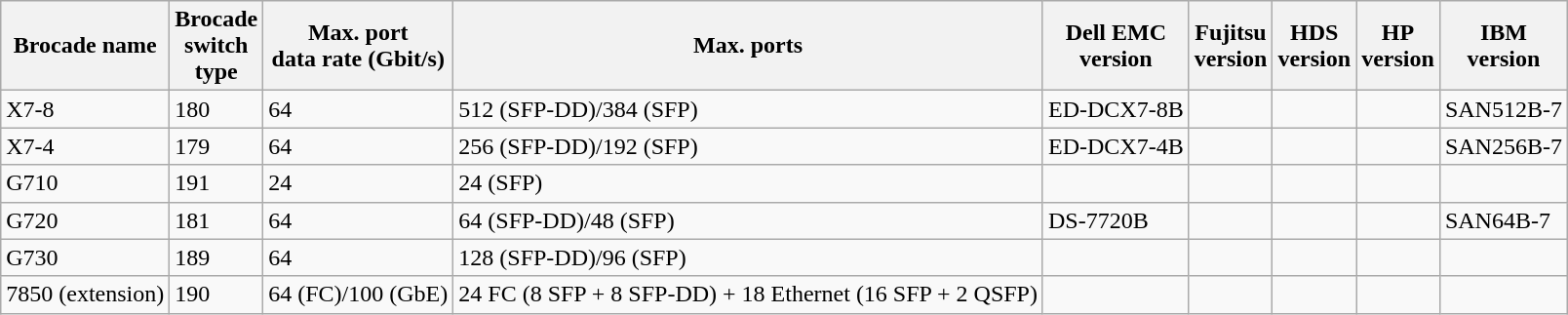<table class="wikitable">
<tr>
<th>Brocade name</th>
<th>Brocade<br>switch<br>type</th>
<th>Max. port<br> data rate (Gbit/s)</th>
<th>Max. ports</th>
<th>Dell EMC<br> version<br></th>
<th>Fujitsu<br> version<br></th>
<th>HDS<br> version<br></th>
<th>HP <br> version<br></th>
<th>IBM <br> version<br></th>
</tr>
<tr>
<td>X7-8</td>
<td>180</td>
<td>64</td>
<td>512 (SFP-DD)/384 (SFP)</td>
<td>ED-DCX7-8B</td>
<td></td>
<td></td>
<td></td>
<td>SAN512B-7</td>
</tr>
<tr>
<td>X7-4</td>
<td>179</td>
<td>64</td>
<td>256 (SFP-DD)/192 (SFP)</td>
<td>ED-DCX7-4B</td>
<td></td>
<td></td>
<td></td>
<td>SAN256B-7</td>
</tr>
<tr>
<td>G710</td>
<td>191</td>
<td>24</td>
<td>24 (SFP)</td>
<td></td>
<td></td>
<td></td>
<td></td>
<td></td>
</tr>
<tr>
<td>G720</td>
<td>181</td>
<td>64</td>
<td>64 (SFP-DD)/48 (SFP)</td>
<td>DS-7720B</td>
<td></td>
<td></td>
<td></td>
<td>SAN64B-7</td>
</tr>
<tr>
<td>G730</td>
<td>189</td>
<td>64</td>
<td>128 (SFP-DD)/96 (SFP)</td>
<td></td>
<td></td>
<td></td>
<td></td>
</tr>
<tr>
<td>7850 (extension)</td>
<td>190</td>
<td>64 (FC)/100 (GbE)</td>
<td>24 FC (8 SFP + 8 SFP-DD) + 18 Ethernet (16 SFP + 2 QSFP)</td>
<td></td>
<td></td>
<td></td>
<td></td>
<td></td>
</tr>
</table>
